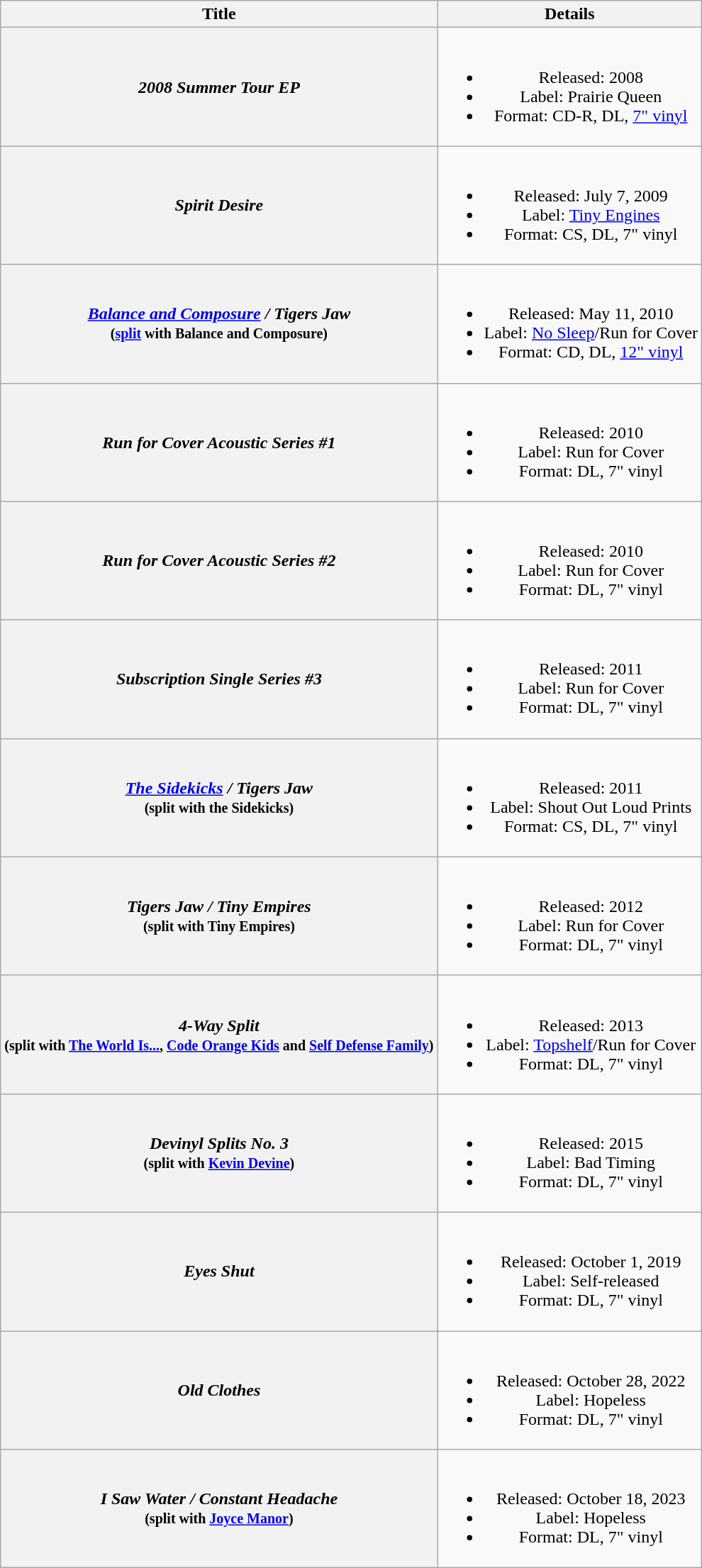<table class="wikitable plainrowheaders" style="text-align:center;">
<tr>
<th scope="col">Title</th>
<th scope="col">Details</th>
</tr>
<tr>
<th scope="row"><em>2008 Summer Tour EP</em></th>
<td><br><ul><li>Released: 2008</li><li>Label: Prairie Queen</li><li>Format: CD-R, DL, <a href='#'>7" vinyl</a></li></ul></td>
</tr>
<tr>
<th scope="row"><em>Spirit Desire</em></th>
<td><br><ul><li>Released: July 7, 2009</li><li>Label: <a href='#'>Tiny Engines</a></li><li>Format: CS, DL, 7" vinyl</li></ul></td>
</tr>
<tr>
<th scope="row"><em><a href='#'>Balance and Composure</a> / Tigers Jaw</em><br><small>(<a href='#'>split</a> with Balance and Composure)</small></th>
<td><br><ul><li>Released: May 11, 2010</li><li>Label: <a href='#'>No Sleep</a>/Run for Cover</li><li>Format: CD, DL, <a href='#'>12" vinyl</a></li></ul></td>
</tr>
<tr>
<th scope="row"><em>Run for Cover Acoustic Series #1</em></th>
<td><br><ul><li>Released: 2010</li><li>Label: Run for Cover</li><li>Format: DL, 7" vinyl</li></ul></td>
</tr>
<tr>
<th scope="row"><em>Run for Cover Acoustic Series #2</em></th>
<td><br><ul><li>Released: 2010</li><li>Label: Run for Cover</li><li>Format: DL, 7" vinyl</li></ul></td>
</tr>
<tr>
<th scope="row"><em>Subscription Single Series #3</em></th>
<td><br><ul><li>Released: 2011</li><li>Label: Run for Cover</li><li>Format: DL, 7" vinyl</li></ul></td>
</tr>
<tr>
<th scope="row"><em><a href='#'>The Sidekicks</a> / Tigers Jaw</em><br><small>(split with the Sidekicks)</small></th>
<td><br><ul><li>Released: 2011</li><li>Label: Shout Out Loud Prints</li><li>Format: CS, DL, 7" vinyl</li></ul></td>
</tr>
<tr>
<th scope="row"><em>Tigers Jaw / Tiny Empires</em><br><small>(split with Tiny Empires)</small></th>
<td><br><ul><li>Released: 2012</li><li>Label: Run for Cover</li><li>Format: DL, 7" vinyl</li></ul></td>
</tr>
<tr>
<th scope="row"><em>4-Way Split</em><br><small>(split with <a href='#'>The World Is...</a>, <a href='#'>Code Orange Kids</a> and <a href='#'>Self Defense Family</a>)</small></th>
<td><br><ul><li>Released: 2013</li><li>Label: <a href='#'>Topshelf</a>/Run for Cover</li><li>Format: DL, 7" vinyl</li></ul></td>
</tr>
<tr>
<th scope="row"><em>Devinyl Splits No. 3</em><br><small>(split with <a href='#'>Kevin Devine</a>)</small></th>
<td><br><ul><li>Released: 2015</li><li>Label: Bad Timing</li><li>Format: DL, 7" vinyl</li></ul></td>
</tr>
<tr>
<th scope="row"><em>Eyes Shut</em></th>
<td><br><ul><li>Released: October 1, 2019</li><li>Label: Self-released</li><li>Format: DL, 7" vinyl</li></ul></td>
</tr>
<tr>
<th scope="row"><em>Old Clothes</em></th>
<td><br><ul><li>Released: October 28, 2022</li><li>Label: Hopeless</li><li>Format: DL, 7" vinyl</li></ul></td>
</tr>
<tr>
<th scope="row"><em>I Saw Water / Constant Headache</em><br><small>(split with <a href='#'>Joyce Manor</a>)</small></th>
<td><br><ul><li>Released: October 18, 2023</li><li>Label: Hopeless</li><li>Format: DL, 7" vinyl</li></ul></td>
</tr>
</table>
